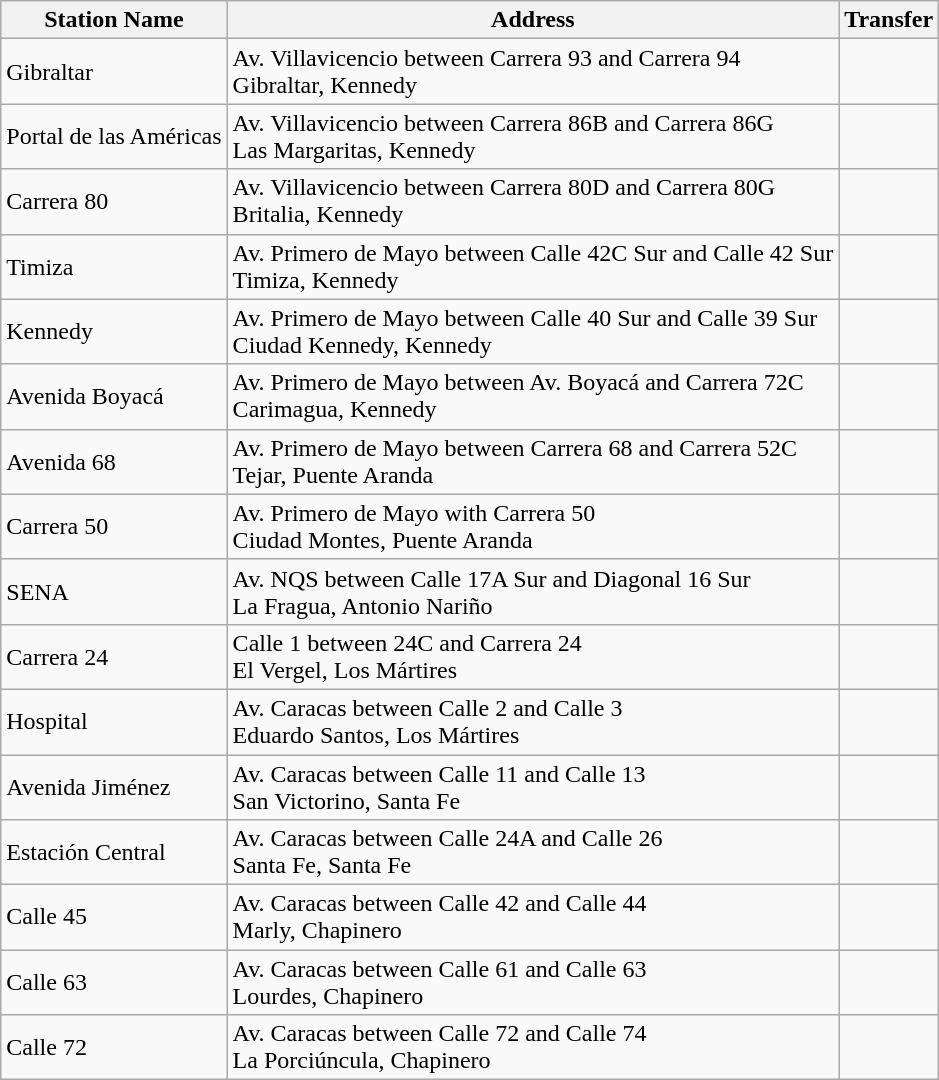<table class="wikitable">
<tr>
<th>Station Name</th>
<th>Address</th>
<th>Transfer</th>
</tr>
<tr>
<td>Gibraltar</td>
<td>Av. Villavicencio between Carrera 93 and Carrera 94<br>Gibraltar, Kennedy</td>
<td></td>
</tr>
<tr>
<td>Portal de las Américas</td>
<td>Av. Villavicencio between Carrera 86B and Carrera 86G<br>Las Margaritas, Kennedy</td>
<td></td>
</tr>
<tr>
<td>Carrera 80</td>
<td>Av. Villavicencio between Carrera 80D and Carrera 80G<br>Britalia, Kennedy</td>
<td></td>
</tr>
<tr>
<td>Timiza</td>
<td>Av. Primero de Mayo between Calle 42C Sur and Calle 42 Sur<br>Timiza, Kennedy</td>
<td></td>
</tr>
<tr>
<td>Kennedy</td>
<td>Av. Primero de Mayo between Calle 40 Sur and Calle 39 Sur<br>Ciudad Kennedy, Kennedy</td>
<td></td>
</tr>
<tr>
<td>Avenida Boyacá</td>
<td>Av. Primero de Mayo between Av. Boyacá and Carrera 72C<br>Carimagua, Kennedy</td>
<td></td>
</tr>
<tr>
<td>Avenida 68</td>
<td>Av. Primero de Mayo between Carrera 68 and Carrera 52C<br>Tejar, Puente Aranda</td>
<td></td>
</tr>
<tr>
<td>Carrera 50</td>
<td>Av. Primero de Mayo with Carrera 50<br>Ciudad Montes, Puente Aranda</td>
<td></td>
</tr>
<tr>
<td>SENA</td>
<td>Av. NQS between Calle 17A Sur and Diagonal 16 Sur<br>La Fragua, Antonio Nariño</td>
<td></td>
</tr>
<tr>
<td>Carrera 24</td>
<td>Calle 1 between 24C and Carrera 24<br>El Vergel, Los Mártires</td>
<td></td>
</tr>
<tr>
<td>Hospital</td>
<td>Av. Caracas between Calle 2 and Calle 3<br>Eduardo Santos, Los Mártires</td>
<td></td>
</tr>
<tr>
<td>Avenida Jiménez</td>
<td>Av. Caracas between Calle 11 and Calle 13<br>San Victorino, Santa Fe</td>
<td></td>
</tr>
<tr>
<td>Estación Central</td>
<td>Av. Caracas between Calle 24A and Calle 26<br>Santa Fe, Santa Fe</td>
<td></td>
</tr>
<tr>
<td>Calle 45</td>
<td>Av. Caracas between Calle 42 and Calle 44<br>Marly, Chapinero</td>
<td></td>
</tr>
<tr>
<td>Calle 63</td>
<td>Av. Caracas between Calle 61 and Calle 63<br>Lourdes, Chapinero</td>
<td></td>
</tr>
<tr>
<td>Calle 72</td>
<td>Av. Caracas between Calle 72 and Calle 74<br>La Porciúncula, Chapinero</td>
<td></td>
</tr>
</table>
